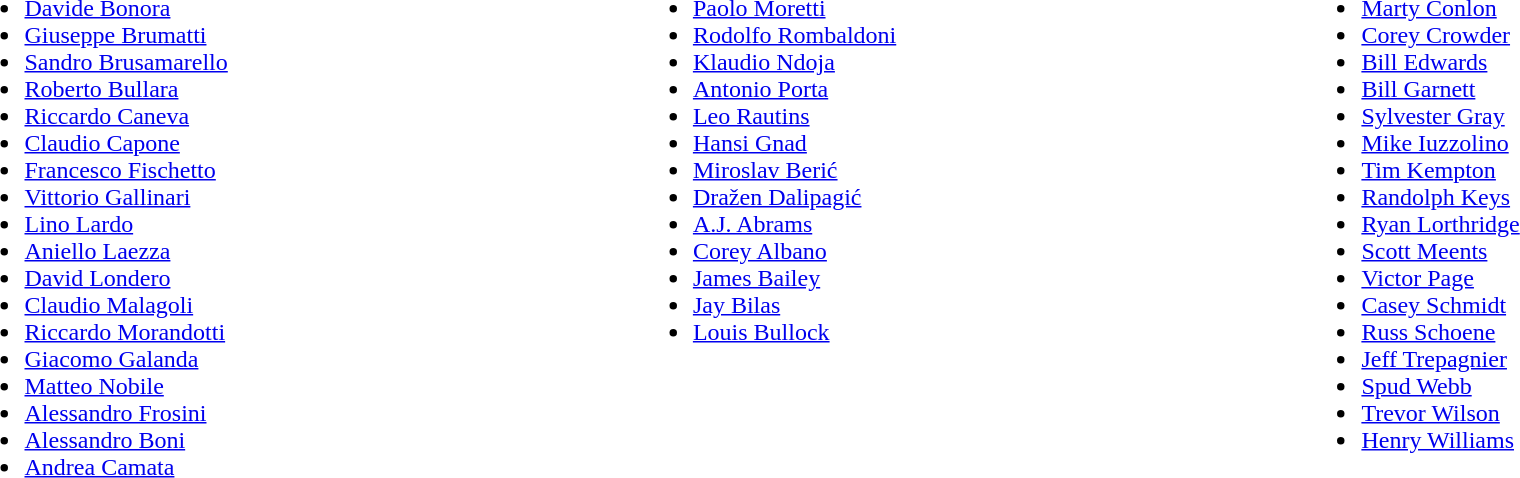<table width=100%>
<tr style="vertical-align: top;">
<td><br><ul><li> <a href='#'>Davide Bonora</a></li><li> <a href='#'>Giuseppe Brumatti</a></li><li> <a href='#'>Sandro Brusamarello</a></li><li> <a href='#'>Roberto Bullara</a></li><li> <a href='#'>Riccardo Caneva</a></li><li> <a href='#'>Claudio Capone</a></li><li> <a href='#'>Francesco Fischetto</a></li><li> <a href='#'>Vittorio Gallinari</a></li><li> <a href='#'>Lino Lardo</a></li><li> <a href='#'>Aniello Laezza</a></li><li> <a href='#'>David Londero</a></li><li> <a href='#'>Claudio Malagoli</a></li><li> <a href='#'>Riccardo Morandotti</a></li><li> <a href='#'>Giacomo Galanda</a></li><li> <a href='#'>Matteo Nobile</a></li><li> <a href='#'>Alessandro Frosini</a></li><li> <a href='#'>Alessandro Boni</a></li><li> <a href='#'>Andrea Camata</a></li></ul></td>
<td><br><ul><li> <a href='#'>Paolo Moretti</a></li><li> <a href='#'>Rodolfo Rombaldoni</a></li><li> <a href='#'>Klaudio Ndoja</a></li><li> <a href='#'>Antonio Porta</a></li><li> <a href='#'>Leo Rautins</a></li><li> <a href='#'>Hansi Gnad</a></li><li> <a href='#'>Miroslav Berić</a></li><li> <a href='#'>Dražen Dalipagić</a></li><li> <a href='#'>A.J. Abrams</a></li><li> <a href='#'>Corey Albano</a></li><li> <a href='#'>James Bailey</a></li><li> <a href='#'>Jay Bilas</a></li><li> <a href='#'>Louis Bullock</a></li></ul></td>
<td><br><ul><li> <a href='#'>Marty Conlon</a></li><li> <a href='#'>Corey Crowder</a></li><li> <a href='#'>Bill Edwards</a></li><li> <a href='#'>Bill Garnett</a></li><li> <a href='#'>Sylvester Gray</a></li><li> <a href='#'>Mike Iuzzolino</a></li><li> <a href='#'>Tim Kempton</a></li><li> <a href='#'>Randolph Keys</a></li><li> <a href='#'>Ryan Lorthridge</a></li><li> <a href='#'>Scott Meents</a></li><li> <a href='#'>Victor Page</a></li><li> <a href='#'>Casey Schmidt</a></li><li> <a href='#'>Russ Schoene</a></li><li> <a href='#'>Jeff Trepagnier</a></li><li> <a href='#'>Spud Webb</a></li><li> <a href='#'>Trevor Wilson</a></li><li> <a href='#'>Henry Williams</a></li></ul></td>
</tr>
</table>
